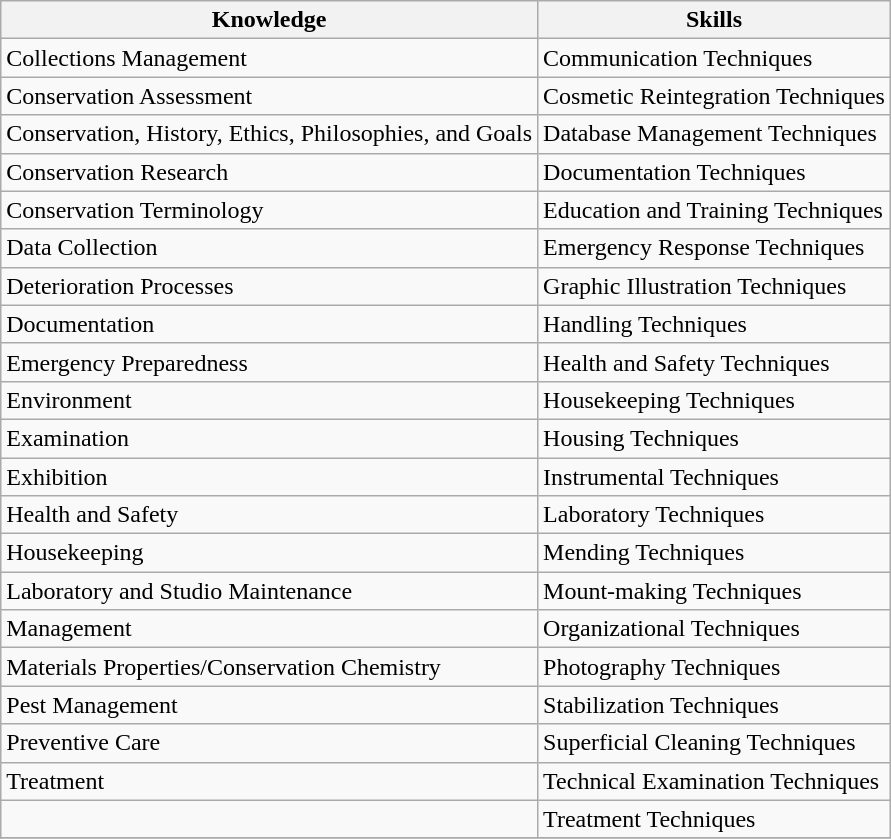<table class="wikitable">
<tr>
<th>Knowledge </th>
<th>Skills</th>
</tr>
<tr>
<td>Collections Management</td>
<td>Communication Techniques</td>
</tr>
<tr>
<td>Conservation Assessment</td>
<td>Cosmetic Reintegration Techniques</td>
</tr>
<tr>
<td>Conservation, History, Ethics, Philosophies, and Goals</td>
<td>Database Management Techniques</td>
</tr>
<tr>
<td>Conservation Research</td>
<td>Documentation Techniques</td>
</tr>
<tr>
<td>Conservation Terminology</td>
<td>Education and Training Techniques</td>
</tr>
<tr>
<td>Data Collection</td>
<td>Emergency Response Techniques</td>
</tr>
<tr>
<td>Deterioration Processes</td>
<td>Graphic Illustration Techniques</td>
</tr>
<tr>
<td>Documentation</td>
<td>Handling Techniques</td>
</tr>
<tr>
<td>Emergency Preparedness</td>
<td>Health and Safety Techniques</td>
</tr>
<tr>
<td>Environment</td>
<td>Housekeeping Techniques</td>
</tr>
<tr>
<td>Examination</td>
<td>Housing Techniques</td>
</tr>
<tr>
<td>Exhibition</td>
<td>Instrumental Techniques</td>
</tr>
<tr>
<td>Health and Safety</td>
<td>Laboratory Techniques</td>
</tr>
<tr>
<td>Housekeeping</td>
<td>Mending Techniques</td>
</tr>
<tr>
<td>Laboratory and Studio Maintenance</td>
<td>Mount-making Techniques</td>
</tr>
<tr>
<td>Management</td>
<td>Organizational Techniques</td>
</tr>
<tr>
<td>Materials Properties/Conservation Chemistry</td>
<td>Photography Techniques</td>
</tr>
<tr>
<td>Pest Management</td>
<td>Stabilization Techniques</td>
</tr>
<tr>
<td>Preventive Care</td>
<td>Superficial Cleaning Techniques</td>
</tr>
<tr>
<td>Treatment</td>
<td>Technical Examination Techniques</td>
</tr>
<tr>
<td></td>
<td>Treatment Techniques</td>
</tr>
<tr>
</tr>
</table>
